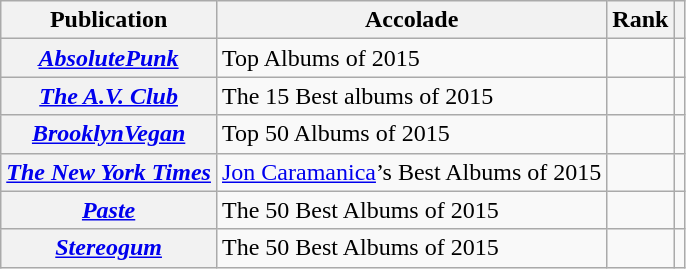<table class="wikitable sortable plainrowheaders">
<tr>
<th scope="col">Publication</th>
<th scope="col">Accolade</th>
<th scope="col">Rank</th>
<th scope="col" class="unsortable"></th>
</tr>
<tr>
<th scope="row"><em><a href='#'>AbsolutePunk</a></em></th>
<td>Top Albums of 2015</td>
<td></td>
<td></td>
</tr>
<tr>
<th scope="row"><em><a href='#'>The A.V. Club</a></em></th>
<td>The 15 Best albums of 2015</td>
<td></td>
<td></td>
</tr>
<tr>
<th scope="row"><em><a href='#'>BrooklynVegan</a></em></th>
<td>Top 50 Albums of 2015</td>
<td></td>
<td></td>
</tr>
<tr>
<th scope="row"><em><a href='#'>The New York Times</a></em></th>
<td><a href='#'>Jon Caramanica</a>’s Best Albums of 2015</td>
<td></td>
<td></td>
</tr>
<tr>
<th scope="row"><em><a href='#'>Paste</a></em></th>
<td>The 50 Best Albums of 2015</td>
<td></td>
<td></td>
</tr>
<tr>
<th scope="row"><em><a href='#'>Stereogum</a></em></th>
<td>The 50 Best Albums of 2015</td>
<td></td>
<td></td>
</tr>
</table>
